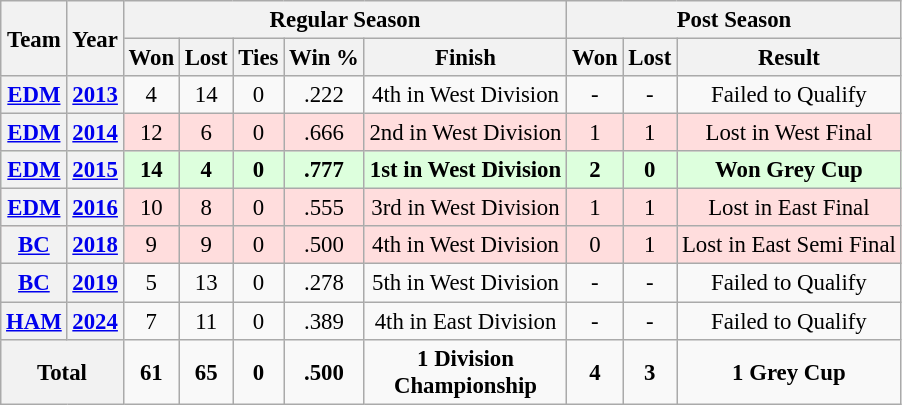<table class="wikitable" style="font-size: 95%; text-align:center;">
<tr>
<th rowspan="2">Team</th>
<th rowspan="2">Year</th>
<th colspan="5">Regular Season</th>
<th colspan="4">Post Season</th>
</tr>
<tr>
<th>Won</th>
<th>Lost</th>
<th>Ties</th>
<th>Win %</th>
<th>Finish</th>
<th>Won</th>
<th>Lost</th>
<th>Result</th>
</tr>
<tr>
<th><a href='#'>EDM</a></th>
<th><a href='#'>2013</a></th>
<td>4</td>
<td>14</td>
<td>0</td>
<td>.222</td>
<td>4th in West Division</td>
<td>-</td>
<td>-</td>
<td>Failed to Qualify</td>
</tr>
<tr ! style="background:#fdd;">
<th><a href='#'>EDM</a></th>
<th><a href='#'>2014</a></th>
<td>12</td>
<td>6</td>
<td>0</td>
<td>.666</td>
<td>2nd in West Division</td>
<td>1</td>
<td>1</td>
<td>Lost in West Final</td>
</tr>
<tr ! style="background:#dfd;">
<th><a href='#'>EDM</a></th>
<th><a href='#'>2015</a></th>
<td><strong>14</strong></td>
<td><strong>4</strong></td>
<td><strong>0</strong></td>
<td><strong>.777</strong></td>
<td><strong>1st in West Division</strong></td>
<td><strong>2</strong></td>
<td><strong>0</strong></td>
<td><strong>Won Grey Cup</strong></td>
</tr>
<tr ! style="background:#fdd;">
<th><a href='#'>EDM</a></th>
<th><a href='#'>2016</a></th>
<td>10</td>
<td>8</td>
<td>0</td>
<td>.555</td>
<td>3rd in West Division</td>
<td>1</td>
<td>1</td>
<td>Lost in East Final</td>
</tr>
<tr ! style="background:#fdd;">
<th><a href='#'>BC</a></th>
<th><a href='#'>2018</a></th>
<td>9</td>
<td>9</td>
<td>0</td>
<td>.500</td>
<td>4th in West Division</td>
<td>0</td>
<td>1</td>
<td>Lost in East Semi Final</td>
</tr>
<tr>
<th><a href='#'>BC</a></th>
<th><a href='#'>2019</a></th>
<td>5</td>
<td>13</td>
<td>0</td>
<td>.278</td>
<td>5th in West Division</td>
<td>-</td>
<td>-</td>
<td>Failed to Qualify</td>
</tr>
<tr>
<th><a href='#'>HAM</a></th>
<th><a href='#'>2024</a></th>
<td>7</td>
<td>11</td>
<td>0</td>
<td>.389</td>
<td>4th in East Division</td>
<td>-</td>
<td>-</td>
<td>Failed to Qualify</td>
</tr>
<tr>
<th colspan="2"><strong>Total</strong></th>
<td><strong>61</strong></td>
<td><strong>65</strong></td>
<td><strong>0</strong></td>
<td><strong> .500 </strong></td>
<td><strong>1 Division<br>Championship</strong></td>
<td><strong>4</strong></td>
<td><strong>3</strong></td>
<td><strong>1 Grey Cup</strong></td>
</tr>
</table>
